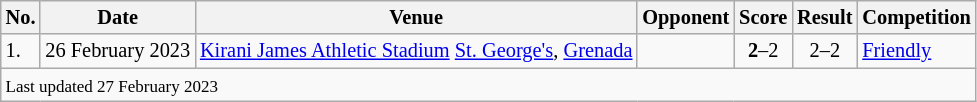<table class="wikitable" style="font-size:85%;">
<tr>
<th>No.</th>
<th>Date</th>
<th>Venue</th>
<th>Opponent</th>
<th>Score</th>
<th>Result</th>
<th>Competition</th>
</tr>
<tr>
<td>1.</td>
<td>26 February 2023</td>
<td><a href='#'>Kirani James Athletic Stadium</a> <a href='#'>St. George's</a>, <a href='#'>Grenada</a></td>
<td></td>
<td style="text-align: center;"><strong>2</strong>–2</td>
<td style="text-align: center;">2–2</td>
<td><a href='#'>Friendly</a></td>
</tr>
<tr>
<td colspan="7"><small>Last updated 27 February 2023</small></td>
</tr>
</table>
